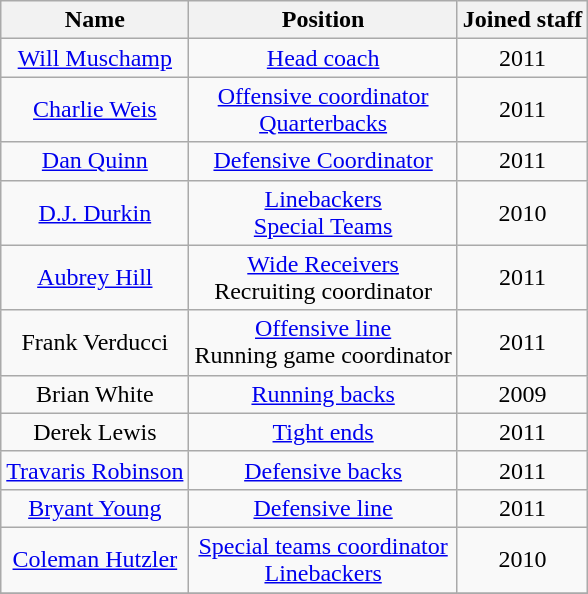<table class="wikitable">
<tr>
<th>Name</th>
<th>Position</th>
<th>Joined staff</th>
</tr>
<tr align="center">
<td><a href='#'>Will Muschamp</a></td>
<td><a href='#'>Head coach</a></td>
<td>2011</td>
</tr>
<tr align="center">
<td><a href='#'>Charlie Weis</a></td>
<td><a href='#'>Offensive coordinator</a><br><a href='#'>Quarterbacks</a></td>
<td>2011</td>
</tr>
<tr align="center">
<td><a href='#'>Dan Quinn</a></td>
<td><a href='#'>Defensive Coordinator</a></td>
<td>2011</td>
</tr>
<tr align="center">
<td><a href='#'>D.J. Durkin</a></td>
<td><a href='#'>Linebackers</a><br><a href='#'>Special Teams</a></td>
<td>2010</td>
</tr>
<tr align="center">
<td><a href='#'>Aubrey Hill</a></td>
<td><a href='#'>Wide Receivers</a><br>Recruiting coordinator</td>
<td>2011</td>
</tr>
<tr align="center">
<td>Frank Verducci</td>
<td><a href='#'>Offensive line</a><br>Running game coordinator</td>
<td>2011</td>
</tr>
<tr align="center">
<td>Brian White</td>
<td><a href='#'>Running backs</a></td>
<td>2009</td>
</tr>
<tr align="center">
<td>Derek Lewis</td>
<td><a href='#'>Tight ends</a></td>
<td>2011</td>
</tr>
<tr align="center">
<td><a href='#'>Travaris Robinson</a></td>
<td><a href='#'>Defensive backs</a></td>
<td>2011</td>
</tr>
<tr align="center">
<td><a href='#'>Bryant Young</a></td>
<td><a href='#'>Defensive line</a></td>
<td>2011</td>
</tr>
<tr align="center">
<td><a href='#'>Coleman Hutzler</a></td>
<td><a href='#'>Special teams coordinator</a><br><a href='#'>Linebackers</a></td>
<td>2010</td>
</tr>
<tr align="center">
</tr>
</table>
